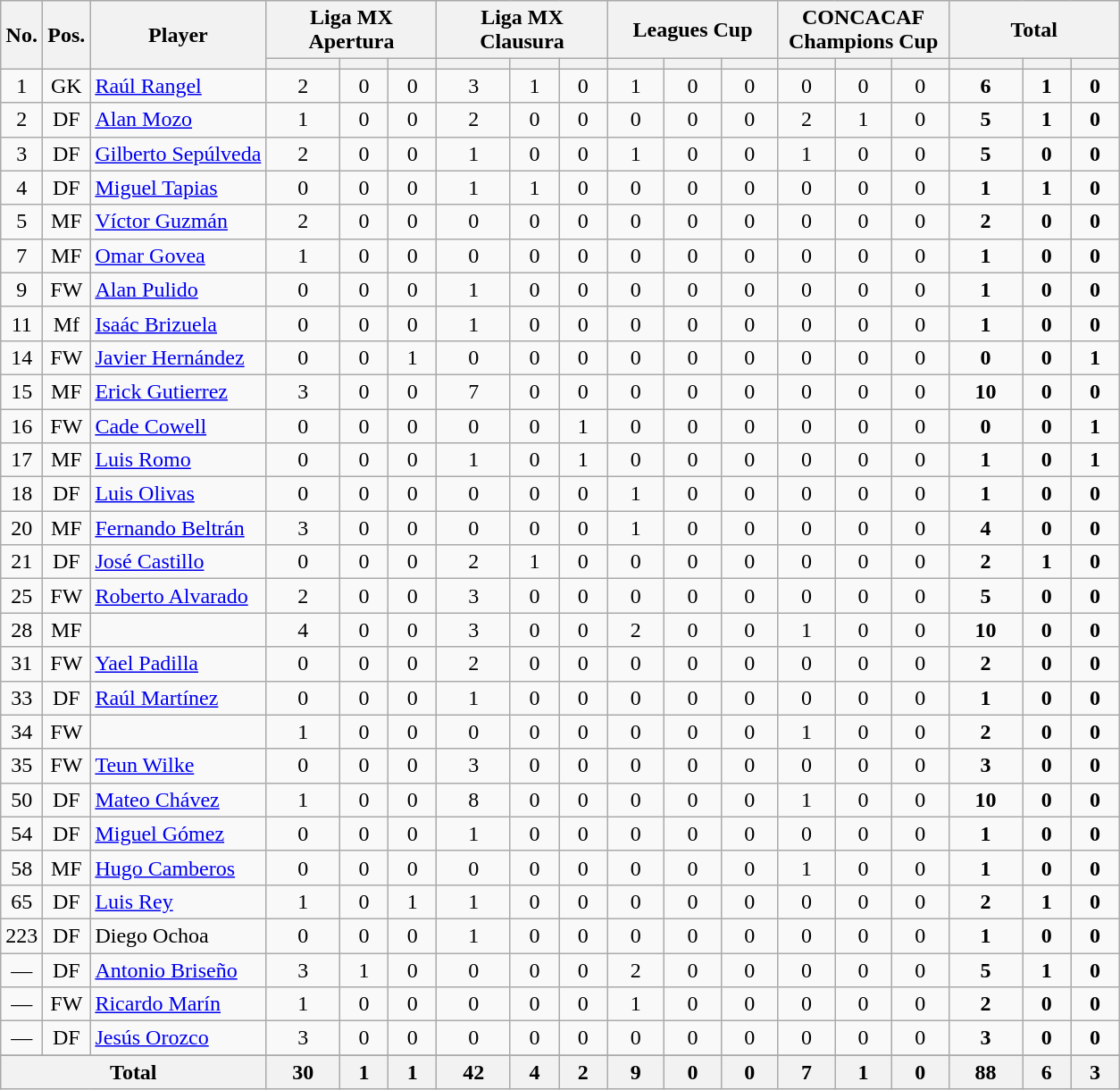<table class="wikitable sortable" style="text-align:center">
<tr>
<th rowspan="2">No.</th>
<th rowspan="2">Pos.</th>
<th rowspan="2">Player</th>
<th colspan="3" style="width:120px">Liga MX Apertura</th>
<th colspan="3" style="width:120px">Liga MX Clausura</th>
<th colspan="3" style="width:120px">Leagues Cup</th>
<th colspan="3" style="width:120px">CONCACAF Champions Cup</th>
<th colspan="3" style="width:120px">Total</th>
</tr>
<tr>
<th></th>
<th></th>
<th></th>
<th></th>
<th></th>
<th></th>
<th></th>
<th></th>
<th></th>
<th></th>
<th></th>
<th></th>
<th></th>
<th></th>
<th></th>
</tr>
<tr>
<td>1</td>
<td>GK</td>
<td align=left> <a href='#'>Raúl Rangel</a></td>
<td>2</td>
<td>0</td>
<td>0</td>
<td>3</td>
<td>1</td>
<td>0</td>
<td>1</td>
<td>0</td>
<td>0</td>
<td>0</td>
<td>0</td>
<td>0</td>
<td><strong>6</strong></td>
<td><strong>1</strong></td>
<td><strong>0</strong></td>
</tr>
<tr>
<td>2</td>
<td>DF</td>
<td align=left> <a href='#'>Alan Mozo</a></td>
<td>1</td>
<td>0</td>
<td>0</td>
<td>2</td>
<td>0</td>
<td>0</td>
<td>0</td>
<td>0</td>
<td>0</td>
<td>2</td>
<td>1</td>
<td>0</td>
<td><strong>5</strong></td>
<td><strong>1</strong></td>
<td><strong>0</strong></td>
</tr>
<tr>
<td>3</td>
<td>DF</td>
<td align=left> <a href='#'>Gilberto Sepúlveda</a></td>
<td>2</td>
<td>0</td>
<td>0</td>
<td>1</td>
<td>0</td>
<td>0</td>
<td>1</td>
<td>0</td>
<td>0</td>
<td>1</td>
<td>0</td>
<td>0</td>
<td><strong>5</strong></td>
<td><strong>0</strong></td>
<td><strong>0</strong></td>
</tr>
<tr>
<td>4</td>
<td>DF</td>
<td align=left> <a href='#'>Miguel Tapias</a></td>
<td>0</td>
<td>0</td>
<td>0</td>
<td>1</td>
<td>1</td>
<td>0</td>
<td>0</td>
<td>0</td>
<td>0</td>
<td>0</td>
<td>0</td>
<td>0</td>
<td><strong>1</strong></td>
<td><strong>1</strong></td>
<td><strong>0</strong></td>
</tr>
<tr>
<td>5</td>
<td>MF</td>
<td align=left> <a href='#'>Víctor Guzmán</a></td>
<td>2</td>
<td>0</td>
<td>0</td>
<td>0</td>
<td>0</td>
<td>0</td>
<td>0</td>
<td>0</td>
<td>0</td>
<td>0</td>
<td>0</td>
<td>0</td>
<td><strong>2</strong></td>
<td><strong>0</strong></td>
<td><strong>0</strong></td>
</tr>
<tr>
<td>7</td>
<td>MF</td>
<td align=left> <a href='#'>Omar Govea</a></td>
<td>1</td>
<td>0</td>
<td>0</td>
<td>0</td>
<td>0</td>
<td>0</td>
<td>0</td>
<td>0</td>
<td>0</td>
<td>0</td>
<td>0</td>
<td>0</td>
<td><strong>1</strong></td>
<td><strong>0</strong></td>
<td><strong>0</strong></td>
</tr>
<tr>
<td>9</td>
<td>FW</td>
<td align=left> <a href='#'>Alan Pulido</a></td>
<td>0</td>
<td>0</td>
<td>0</td>
<td>1</td>
<td>0</td>
<td>0</td>
<td>0</td>
<td>0</td>
<td>0</td>
<td>0</td>
<td>0</td>
<td>0</td>
<td><strong>1</strong></td>
<td><strong>0</strong></td>
<td><strong>0</strong></td>
</tr>
<tr>
<td>11</td>
<td>Mf</td>
<td align=left> <a href='#'>Isaác Brizuela</a></td>
<td>0</td>
<td>0</td>
<td>0</td>
<td>1</td>
<td>0</td>
<td>0</td>
<td>0</td>
<td>0</td>
<td>0</td>
<td>0</td>
<td>0</td>
<td>0</td>
<td><strong>1</strong></td>
<td><strong>0</strong></td>
<td><strong>0</strong></td>
</tr>
<tr>
<td>14</td>
<td>FW</td>
<td align=left> <a href='#'>Javier Hernández</a></td>
<td>0</td>
<td>0</td>
<td>1</td>
<td>0</td>
<td>0</td>
<td>0</td>
<td>0</td>
<td>0</td>
<td>0</td>
<td>0</td>
<td>0</td>
<td>0</td>
<td><strong>0</strong></td>
<td><strong>0</strong></td>
<td><strong>1</strong></td>
</tr>
<tr>
<td>15</td>
<td>MF</td>
<td align=left> <a href='#'>Erick Gutierrez</a></td>
<td>3</td>
<td>0</td>
<td>0</td>
<td>7</td>
<td>0</td>
<td>0</td>
<td>0</td>
<td>0</td>
<td>0</td>
<td>0</td>
<td>0</td>
<td>0</td>
<td><strong>10</strong></td>
<td><strong>0</strong></td>
<td><strong>0</strong></td>
</tr>
<tr>
<td>16</td>
<td>FW</td>
<td align=left> <a href='#'>Cade Cowell</a></td>
<td>0</td>
<td>0</td>
<td>0</td>
<td>0</td>
<td>0</td>
<td>1</td>
<td>0</td>
<td>0</td>
<td>0</td>
<td>0</td>
<td>0</td>
<td>0</td>
<td><strong>0</strong></td>
<td><strong>0</strong></td>
<td><strong>1</strong></td>
</tr>
<tr>
<td>17</td>
<td>MF</td>
<td align=left> <a href='#'>Luis Romo</a></td>
<td>0</td>
<td>0</td>
<td>0</td>
<td>1</td>
<td>0</td>
<td>1</td>
<td>0</td>
<td>0</td>
<td>0</td>
<td>0</td>
<td>0</td>
<td>0</td>
<td><strong>1</strong></td>
<td><strong>0</strong></td>
<td><strong>1</strong></td>
</tr>
<tr>
<td>18</td>
<td>DF</td>
<td align=left> <a href='#'>Luis Olivas</a></td>
<td>0</td>
<td>0</td>
<td>0</td>
<td>0</td>
<td>0</td>
<td>0</td>
<td>1</td>
<td>0</td>
<td>0</td>
<td>0</td>
<td>0</td>
<td>0</td>
<td><strong>1</strong></td>
<td><strong>0</strong></td>
<td><strong>0</strong></td>
</tr>
<tr>
<td>20</td>
<td>MF</td>
<td align=left> <a href='#'>Fernando Beltrán</a></td>
<td>3</td>
<td>0</td>
<td>0</td>
<td>0</td>
<td>0</td>
<td>0</td>
<td>1</td>
<td>0</td>
<td>0</td>
<td>0</td>
<td>0</td>
<td>0</td>
<td><strong>4</strong></td>
<td><strong>0</strong></td>
<td><strong>0</strong></td>
</tr>
<tr>
<td>21</td>
<td>DF</td>
<td align=left> <a href='#'>José Castillo</a></td>
<td>0</td>
<td>0</td>
<td>0</td>
<td>2</td>
<td>1</td>
<td>0</td>
<td>0</td>
<td>0</td>
<td>0</td>
<td>0</td>
<td>0</td>
<td>0</td>
<td><strong>2</strong></td>
<td><strong>1</strong></td>
<td><strong>0</strong></td>
</tr>
<tr>
<td>25</td>
<td>FW</td>
<td align=left> <a href='#'>Roberto Alvarado</a></td>
<td>2</td>
<td>0</td>
<td>0</td>
<td>3</td>
<td>0</td>
<td>0</td>
<td>0</td>
<td>0</td>
<td>0</td>
<td>0</td>
<td>0</td>
<td>0</td>
<td><strong>5</strong></td>
<td><strong>0</strong></td>
<td><strong>0</strong></td>
</tr>
<tr>
<td>28</td>
<td>MF</td>
<td align=left></td>
<td>4</td>
<td>0</td>
<td>0</td>
<td>3</td>
<td>0</td>
<td>0</td>
<td>2</td>
<td>0</td>
<td>0</td>
<td>1</td>
<td>0</td>
<td>0</td>
<td><strong>10</strong></td>
<td><strong>0</strong></td>
<td><strong>0</strong></td>
</tr>
<tr>
<td>31</td>
<td>FW</td>
<td align=left> <a href='#'>Yael Padilla</a></td>
<td>0</td>
<td>0</td>
<td>0</td>
<td>2</td>
<td>0</td>
<td>0</td>
<td>0</td>
<td>0</td>
<td>0</td>
<td>0</td>
<td>0</td>
<td>0</td>
<td><strong>2</strong></td>
<td><strong>0</strong></td>
<td><strong>0</strong></td>
</tr>
<tr>
<td>33</td>
<td>DF</td>
<td align=left> <a href='#'>Raúl Martínez</a></td>
<td>0</td>
<td>0</td>
<td>0</td>
<td>1</td>
<td>0</td>
<td>0</td>
<td>0</td>
<td>0</td>
<td>0</td>
<td>0</td>
<td>0</td>
<td>0</td>
<td><strong>1</strong></td>
<td><strong>0</strong></td>
<td><strong>0</strong></td>
</tr>
<tr>
<td>34</td>
<td>FW</td>
<td align=left></td>
<td>1</td>
<td>0</td>
<td>0</td>
<td>0</td>
<td>0</td>
<td>0</td>
<td>0</td>
<td>0</td>
<td>0</td>
<td>1</td>
<td>0</td>
<td>0</td>
<td><strong>2</strong></td>
<td><strong>0</strong></td>
<td><strong>0</strong></td>
</tr>
<tr>
<td>35</td>
<td>FW</td>
<td align=left> <a href='#'>Teun Wilke</a></td>
<td>0</td>
<td>0</td>
<td>0</td>
<td>3</td>
<td>0</td>
<td>0</td>
<td>0</td>
<td>0</td>
<td>0</td>
<td>0</td>
<td>0</td>
<td>0</td>
<td><strong>3</strong></td>
<td><strong>0</strong></td>
<td><strong>0</strong></td>
</tr>
<tr>
<td>50</td>
<td>DF</td>
<td align=left> <a href='#'>Mateo Chávez</a></td>
<td>1</td>
<td>0</td>
<td>0</td>
<td>8</td>
<td>0</td>
<td>0</td>
<td>0</td>
<td>0</td>
<td>0</td>
<td>1</td>
<td>0</td>
<td>0</td>
<td><strong>10</strong></td>
<td><strong>0</strong></td>
<td><strong>0</strong></td>
</tr>
<tr>
<td>54</td>
<td>DF</td>
<td align=left> <a href='#'>Miguel Gómez</a></td>
<td>0</td>
<td>0</td>
<td>0</td>
<td>1</td>
<td>0</td>
<td>0</td>
<td>0</td>
<td>0</td>
<td>0</td>
<td>0</td>
<td>0</td>
<td>0</td>
<td><strong>1</strong></td>
<td><strong>0</strong></td>
<td><strong>0</strong></td>
</tr>
<tr>
<td>58</td>
<td>MF</td>
<td align=left> <a href='#'>Hugo Camberos</a></td>
<td>0</td>
<td>0</td>
<td>0</td>
<td>0</td>
<td>0</td>
<td>0</td>
<td>0</td>
<td>0</td>
<td>0</td>
<td>1</td>
<td>0</td>
<td>0</td>
<td><strong>1</strong></td>
<td><strong>0</strong></td>
<td><strong>0</strong></td>
</tr>
<tr>
<td>65</td>
<td>DF</td>
<td align=left> <a href='#'>Luis Rey</a></td>
<td>1</td>
<td>0</td>
<td>1</td>
<td>1</td>
<td>0</td>
<td>0</td>
<td>0</td>
<td>0</td>
<td>0</td>
<td>0</td>
<td>0</td>
<td>0</td>
<td><strong>2</strong></td>
<td><strong>1</strong></td>
<td><strong>0</strong></td>
</tr>
<tr>
<td>223</td>
<td>DF</td>
<td align=left> Diego Ochoa</td>
<td>0</td>
<td>0</td>
<td>0</td>
<td>1</td>
<td>0</td>
<td>0</td>
<td>0</td>
<td>0</td>
<td>0</td>
<td>0</td>
<td>0</td>
<td>0</td>
<td><strong>1</strong></td>
<td><strong>0</strong></td>
<td><strong>0</strong></td>
</tr>
<tr>
<td>—</td>
<td>DF</td>
<td align=left> <a href='#'>Antonio Briseño</a></td>
<td>3</td>
<td>1</td>
<td>0</td>
<td>0</td>
<td>0</td>
<td>0</td>
<td>2</td>
<td>0</td>
<td>0</td>
<td>0</td>
<td>0</td>
<td>0</td>
<td><strong>5</strong></td>
<td><strong>1</strong></td>
<td><strong>0</strong></td>
</tr>
<tr>
<td>—</td>
<td>FW</td>
<td align=left> <a href='#'>Ricardo Marín</a></td>
<td>1</td>
<td>0</td>
<td>0</td>
<td>0</td>
<td>0</td>
<td>0</td>
<td>1</td>
<td>0</td>
<td>0</td>
<td>0</td>
<td>0</td>
<td>0</td>
<td><strong>2</strong></td>
<td><strong>0</strong></td>
<td><strong>0</strong></td>
</tr>
<tr>
<td>—</td>
<td>DF</td>
<td align=left> <a href='#'>Jesús Orozco</a></td>
<td>3</td>
<td>0</td>
<td>0</td>
<td>0</td>
<td>0</td>
<td>0</td>
<td>0</td>
<td>0</td>
<td>0</td>
<td>0</td>
<td>0</td>
<td>0</td>
<td><strong>3</strong></td>
<td><strong>0</strong></td>
<td><strong>0</strong></td>
</tr>
<tr>
</tr>
<tr class="sortbottom">
<th colspan=3>Total</th>
<th>30</th>
<th>1</th>
<th>1</th>
<th>42</th>
<th>4</th>
<th>2</th>
<th>9</th>
<th>0</th>
<th>0</th>
<th>7</th>
<th>1</th>
<th>0</th>
<th>88</th>
<th>6</th>
<th>3</th>
</tr>
</table>
